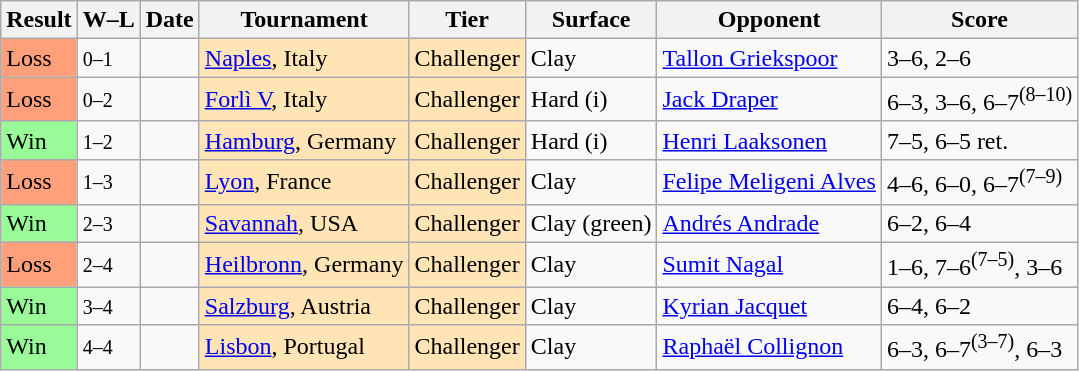<table class="sortable wikitable">
<tr>
<th>Result</th>
<th class="unsortable">W–L</th>
<th>Date</th>
<th>Tournament</th>
<th>Tier</th>
<th>Surface</th>
<th>Opponent</th>
<th class="unsortable">Score</th>
</tr>
<tr>
<td bgcolor=ffa07a>Loss</td>
<td><small>0–1</small></td>
<td><a href='#'></a></td>
<td style="background:moccasin;"><a href='#'>Naples</a>, Italy</td>
<td style="background:moccasin;">Challenger</td>
<td>Clay</td>
<td> <a href='#'>Tallon Griekspoor</a></td>
<td>3–6, 2–6</td>
</tr>
<tr>
<td bgcolor=ffa07a>Loss</td>
<td><small>0–2</small></td>
<td><a href='#'></a></td>
<td style="background:moccasin;"><a href='#'>Forlì V</a>, Italy</td>
<td style="background:moccasin;">Challenger</td>
<td>Hard (i)</td>
<td> <a href='#'>Jack Draper</a></td>
<td>6–3, 3–6, 6–7<sup>(8–10)</sup></td>
</tr>
<tr>
<td bgcolor=98fb98>Win</td>
<td><small>1–2</small></td>
<td><a href='#'></a></td>
<td style="background:moccasin;"><a href='#'>Hamburg</a>, Germany</td>
<td style="background:moccasin;">Challenger</td>
<td>Hard (i)</td>
<td> <a href='#'>Henri Laaksonen</a></td>
<td>7–5, 6–5 ret.</td>
</tr>
<tr>
<td bgcolor=ffa07a>Loss</td>
<td><small>1–3</small></td>
<td><a href='#'></a></td>
<td style="background:moccasin;"><a href='#'>Lyon</a>, France</td>
<td style="background:moccasin;">Challenger</td>
<td>Clay</td>
<td> <a href='#'>Felipe Meligeni Alves</a></td>
<td>4–6, 6–0, 6–7<sup>(7–9)</sup></td>
</tr>
<tr>
<td bgcolor=98fb98>Win</td>
<td><small>2–3</small></td>
<td><a href='#'></a></td>
<td style="background:moccasin;"><a href='#'>Savannah</a>, USA</td>
<td style="background:moccasin;">Challenger</td>
<td>Clay (green)</td>
<td> <a href='#'>Andrés Andrade</a></td>
<td>6–2, 6–4</td>
</tr>
<tr>
<td bgcolor=ffa07a>Loss</td>
<td><small>2–4</small></td>
<td><a href='#'></a></td>
<td style="background:moccasin;"><a href='#'>Heilbronn</a>, Germany</td>
<td style="background:moccasin;">Challenger</td>
<td>Clay</td>
<td> <a href='#'>Sumit Nagal</a></td>
<td>1–6, 7–6<sup>(7–5)</sup>, 3–6</td>
</tr>
<tr>
<td bgcolor=98fb98>Win</td>
<td><small>3–4</small></td>
<td><a href='#'></a></td>
<td style="background:moccasin;"><a href='#'>Salzburg</a>, Austria</td>
<td style="background:moccasin;">Challenger</td>
<td>Clay</td>
<td> <a href='#'>Kyrian Jacquet</a></td>
<td>6–4, 6–2</td>
</tr>
<tr>
<td bgcolor=98fb98>Win</td>
<td><small>4–4</small></td>
<td><a href='#'></a></td>
<td style=background:moccasin><a href='#'>Lisbon</a>, Portugal</td>
<td style=background:moccasin>Challenger</td>
<td>Clay</td>
<td> <a href='#'>Raphaël Collignon</a></td>
<td>6–3, 6–7<sup>(3–7)</sup>, 6–3</td>
</tr>
</table>
